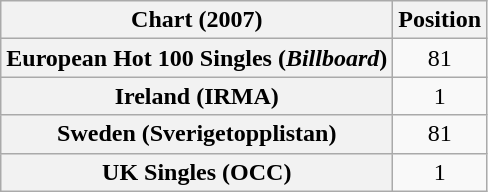<table class="wikitable sortable plainrowheaders" style="text-align:center">
<tr>
<th scope="col">Chart (2007)</th>
<th scope="col">Position</th>
</tr>
<tr>
<th scope="row">European Hot 100 Singles (<em>Billboard</em>)</th>
<td>81</td>
</tr>
<tr>
<th scope="row">Ireland (IRMA)</th>
<td>1</td>
</tr>
<tr>
<th scope="row">Sweden (Sverigetopplistan)</th>
<td>81</td>
</tr>
<tr>
<th scope="row">UK Singles (OCC)</th>
<td>1</td>
</tr>
</table>
